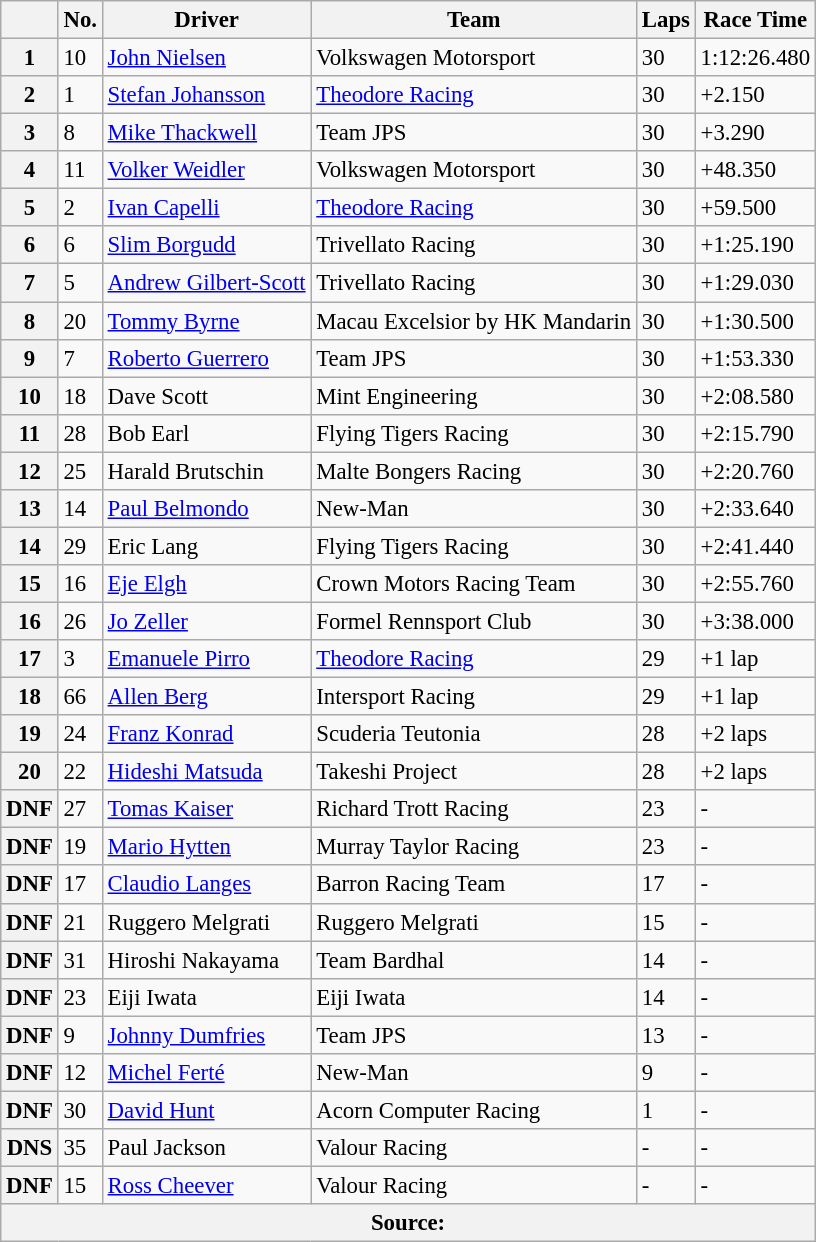<table class="wikitable" style="font-size: 95%;">
<tr>
<th></th>
<th>No.</th>
<th>Driver</th>
<th>Team</th>
<th>Laps</th>
<th>Race Time</th>
</tr>
<tr>
<th>1</th>
<td>10</td>
<td> <a href='#'>John Nielsen</a></td>
<td>Volkswagen Motorsport</td>
<td>30</td>
<td>1:12:26.480</td>
</tr>
<tr>
<th>2</th>
<td>1</td>
<td> <a href='#'>Stefan Johansson</a></td>
<td><a href='#'>Theodore Racing</a></td>
<td>30</td>
<td>+2.150</td>
</tr>
<tr>
<th>3</th>
<td>8</td>
<td> <a href='#'>Mike Thackwell</a></td>
<td>Team JPS</td>
<td>30</td>
<td>+3.290</td>
</tr>
<tr>
<th>4</th>
<td>11</td>
<td> <a href='#'>Volker Weidler</a></td>
<td>Volkswagen Motorsport</td>
<td>30</td>
<td>+48.350</td>
</tr>
<tr>
<th>5</th>
<td>2</td>
<td> <a href='#'>Ivan Capelli</a></td>
<td><a href='#'>Theodore Racing</a></td>
<td>30</td>
<td>+59.500</td>
</tr>
<tr>
<th>6</th>
<td>6</td>
<td> <a href='#'>Slim Borgudd</a></td>
<td>Trivellato Racing</td>
<td>30</td>
<td>+1:25.190</td>
</tr>
<tr>
<th>7</th>
<td>5</td>
<td> <a href='#'>Andrew Gilbert-Scott</a></td>
<td>Trivellato Racing</td>
<td>30</td>
<td>+1:29.030</td>
</tr>
<tr>
<th>8</th>
<td>20</td>
<td> <a href='#'>Tommy Byrne</a></td>
<td>Macau Excelsior by HK Mandarin</td>
<td>30</td>
<td>+1:30.500</td>
</tr>
<tr>
<th>9</th>
<td>7</td>
<td> <a href='#'>Roberto Guerrero</a></td>
<td>Team JPS</td>
<td>30</td>
<td>+1:53.330</td>
</tr>
<tr>
<th>10</th>
<td>18</td>
<td> Dave Scott</td>
<td>Mint Engineering</td>
<td>30</td>
<td>+2:08.580</td>
</tr>
<tr>
<th>11</th>
<td>28</td>
<td> Bob Earl</td>
<td>Flying Tigers Racing</td>
<td>30</td>
<td>+2:15.790</td>
</tr>
<tr>
<th>12</th>
<td>25</td>
<td> Harald Brutschin</td>
<td>Malte Bongers Racing</td>
<td>30</td>
<td>+2:20.760</td>
</tr>
<tr>
<th>13</th>
<td>14</td>
<td> <a href='#'>Paul Belmondo</a></td>
<td>New-Man</td>
<td>30</td>
<td>+2:33.640</td>
</tr>
<tr>
<th>14</th>
<td>29</td>
<td> Eric Lang</td>
<td>Flying Tigers Racing</td>
<td>30</td>
<td>+2:41.440</td>
</tr>
<tr>
<th>15</th>
<td>16</td>
<td> <a href='#'>Eje Elgh</a></td>
<td>Crown Motors Racing Team</td>
<td>30</td>
<td>+2:55.760</td>
</tr>
<tr>
<th>16</th>
<td>26</td>
<td> <a href='#'>Jo Zeller</a></td>
<td>Formel Rennsport Club</td>
<td>30</td>
<td>+3:38.000</td>
</tr>
<tr>
<th>17</th>
<td>3</td>
<td> <a href='#'>Emanuele Pirro</a></td>
<td><a href='#'>Theodore Racing</a></td>
<td>29</td>
<td>+1 lap</td>
</tr>
<tr>
<th>18</th>
<td>66</td>
<td> <a href='#'>Allen Berg</a></td>
<td>Intersport Racing</td>
<td>29</td>
<td>+1 lap</td>
</tr>
<tr>
<th>19</th>
<td>24</td>
<td> <a href='#'>Franz Konrad</a></td>
<td>Scuderia Teutonia</td>
<td>28</td>
<td>+2 laps</td>
</tr>
<tr>
<th>20</th>
<td>22</td>
<td> <a href='#'>Hideshi Matsuda</a></td>
<td>Takeshi Project</td>
<td>28</td>
<td>+2 laps</td>
</tr>
<tr>
<th>DNF</th>
<td>27</td>
<td> <a href='#'>Tomas Kaiser</a></td>
<td>Richard Trott Racing</td>
<td>23</td>
<td>-</td>
</tr>
<tr>
<th>DNF</th>
<td>19</td>
<td> <a href='#'>Mario Hytten</a></td>
<td>Murray Taylor Racing</td>
<td>23</td>
<td>-</td>
</tr>
<tr>
<th>DNF</th>
<td>17</td>
<td> <a href='#'>Claudio Langes</a></td>
<td>Barron Racing Team</td>
<td>17</td>
<td>-</td>
</tr>
<tr>
<th>DNF</th>
<td>21</td>
<td> Ruggero Melgrati</td>
<td>Ruggero Melgrati</td>
<td>15</td>
<td>-</td>
</tr>
<tr>
<th>DNF</th>
<td>31</td>
<td> Hiroshi Nakayama</td>
<td>Team Bardhal</td>
<td>14</td>
<td>-</td>
</tr>
<tr>
<th>DNF</th>
<td>23</td>
<td> Eiji Iwata</td>
<td>Eiji Iwata</td>
<td>14</td>
<td>-</td>
</tr>
<tr>
<th>DNF</th>
<td>9</td>
<td> <a href='#'>Johnny Dumfries</a></td>
<td>Team JPS</td>
<td>13</td>
<td>-</td>
</tr>
<tr>
<th>DNF</th>
<td>12</td>
<td> <a href='#'>Michel Ferté</a></td>
<td>New-Man</td>
<td>9</td>
<td>-</td>
</tr>
<tr>
<th>DNF</th>
<td>30</td>
<td> <a href='#'>David Hunt</a></td>
<td>Acorn Computer Racing</td>
<td>1</td>
<td>-</td>
</tr>
<tr>
<th>DNS</th>
<td>35</td>
<td> Paul Jackson</td>
<td>Valour Racing</td>
<td>-</td>
<td>-</td>
</tr>
<tr>
<th>DNF</th>
<td>15</td>
<td> <a href='#'>Ross Cheever</a></td>
<td>Valour Racing</td>
<td>-</td>
<td>-</td>
</tr>
<tr>
<th colspan="6">Source:</th>
</tr>
</table>
